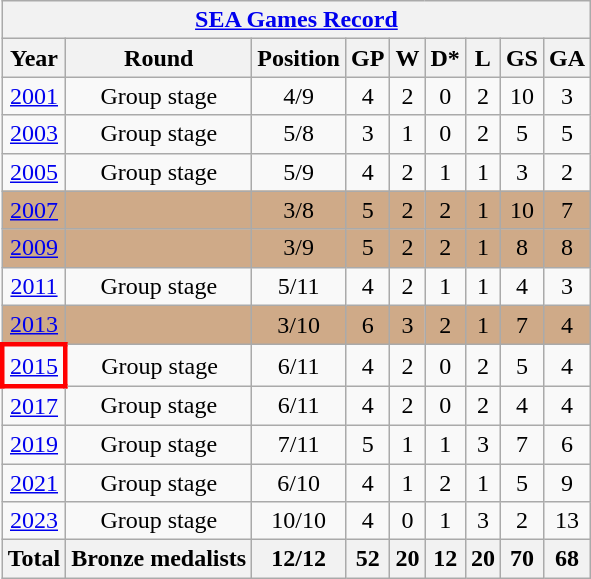<table class="wikitable" style="text-align:center;">
<tr>
<th colspan=9><a href='#'>SEA Games Record</a></th>
</tr>
<tr>
<th>Year</th>
<th>Round</th>
<th>Position</th>
<th>GP</th>
<th>W</th>
<th>D*</th>
<th>L</th>
<th>GS</th>
<th>GA</th>
</tr>
<tr>
<td> <a href='#'>2001</a></td>
<td>Group stage</td>
<td>4/9</td>
<td>4</td>
<td>2</td>
<td>0</td>
<td>2</td>
<td>10</td>
<td>3</td>
</tr>
<tr>
<td> <a href='#'>2003</a></td>
<td>Group stage</td>
<td>5/8</td>
<td>3</td>
<td>1</td>
<td>0</td>
<td>2</td>
<td>5</td>
<td>5</td>
</tr>
<tr>
<td> <a href='#'>2005</a></td>
<td>Group stage</td>
<td>5/9</td>
<td>4</td>
<td>2</td>
<td>1</td>
<td>1</td>
<td>3</td>
<td>2</td>
</tr>
<tr bgcolor=#CFAA88>
<td> <a href='#'>2007</a></td>
<td></td>
<td>3/8</td>
<td>5</td>
<td>2</td>
<td>2</td>
<td>1</td>
<td>10</td>
<td>7</td>
</tr>
<tr bgcolor=#CFAA88>
<td> <a href='#'>2009</a></td>
<td></td>
<td>3/9</td>
<td>5</td>
<td>2</td>
<td>2</td>
<td>1</td>
<td>8</td>
<td>8</td>
</tr>
<tr>
<td> <a href='#'>2011</a></td>
<td>Group stage</td>
<td>5/11</td>
<td>4</td>
<td>2</td>
<td>1</td>
<td>1</td>
<td>4</td>
<td>3</td>
</tr>
<tr bgcolor=#CFAA88>
<td> <a href='#'>2013</a></td>
<td></td>
<td>3/10</td>
<td>6</td>
<td>3</td>
<td>2</td>
<td>1</td>
<td>7</td>
<td>4</td>
</tr>
<tr>
<td style="border:3px solid red"> <a href='#'>2015</a></td>
<td>Group stage</td>
<td>6/11</td>
<td>4</td>
<td>2</td>
<td>0</td>
<td>2</td>
<td>5</td>
<td>4</td>
</tr>
<tr>
<td> <a href='#'>2017</a></td>
<td>Group stage</td>
<td>6/11</td>
<td>4</td>
<td>2</td>
<td>0</td>
<td>2</td>
<td>4</td>
<td>4</td>
</tr>
<tr>
<td> <a href='#'>2019</a></td>
<td>Group stage</td>
<td>7/11</td>
<td>5</td>
<td>1</td>
<td>1</td>
<td>3</td>
<td>7</td>
<td>6</td>
</tr>
<tr>
<td> <a href='#'>2021</a></td>
<td>Group stage</td>
<td>6/10</td>
<td>4</td>
<td>1</td>
<td>2</td>
<td>1</td>
<td>5</td>
<td>9</td>
</tr>
<tr>
<td> <a href='#'>2023</a></td>
<td>Group stage</td>
<td>10/10</td>
<td>4</td>
<td>0</td>
<td>1</td>
<td>3</td>
<td>2</td>
<td>13</td>
</tr>
<tr>
<th>Total</th>
<th>Bronze medalists</th>
<th>12/12</th>
<th>52</th>
<th>20</th>
<th>12</th>
<th>20</th>
<th>70</th>
<th>68</th>
</tr>
</table>
